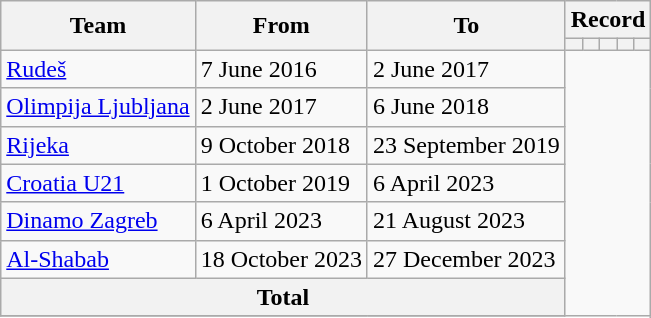<table class="wikitable" style="text-align: center">
<tr>
<th rowspan=2>Team</th>
<th rowspan=2>From</th>
<th rowspan=2>To</th>
<th colspan=5>Record</th>
</tr>
<tr>
<th></th>
<th></th>
<th></th>
<th></th>
<th></th>
</tr>
<tr>
<td align=left><a href='#'>Rudeš</a></td>
<td align=left>7 June 2016</td>
<td align=left>2 June 2017<br></td>
</tr>
<tr>
<td align=left><a href='#'>Olimpija Ljubljana</a></td>
<td align=left>2 June 2017</td>
<td align=left>6 June 2018<br></td>
</tr>
<tr>
<td align=left><a href='#'>Rijeka</a></td>
<td align=left>9 October 2018</td>
<td align=left>23 September 2019<br></td>
</tr>
<tr>
<td align=left><a href='#'>Croatia U21</a></td>
<td align=left>1 October 2019</td>
<td align=left>6 April 2023<br></td>
</tr>
<tr>
<td align=left><a href='#'>Dinamo Zagreb</a></td>
<td align=left>6 April 2023</td>
<td align=left>21 August 2023<br></td>
</tr>
<tr>
<td align=left><a href='#'>Al-Shabab</a></td>
<td align=left>18 October 2023</td>
<td align=left>27 December 2023<br></td>
</tr>
<tr>
<th colspan=3>Total<br></th>
</tr>
<tr>
</tr>
</table>
